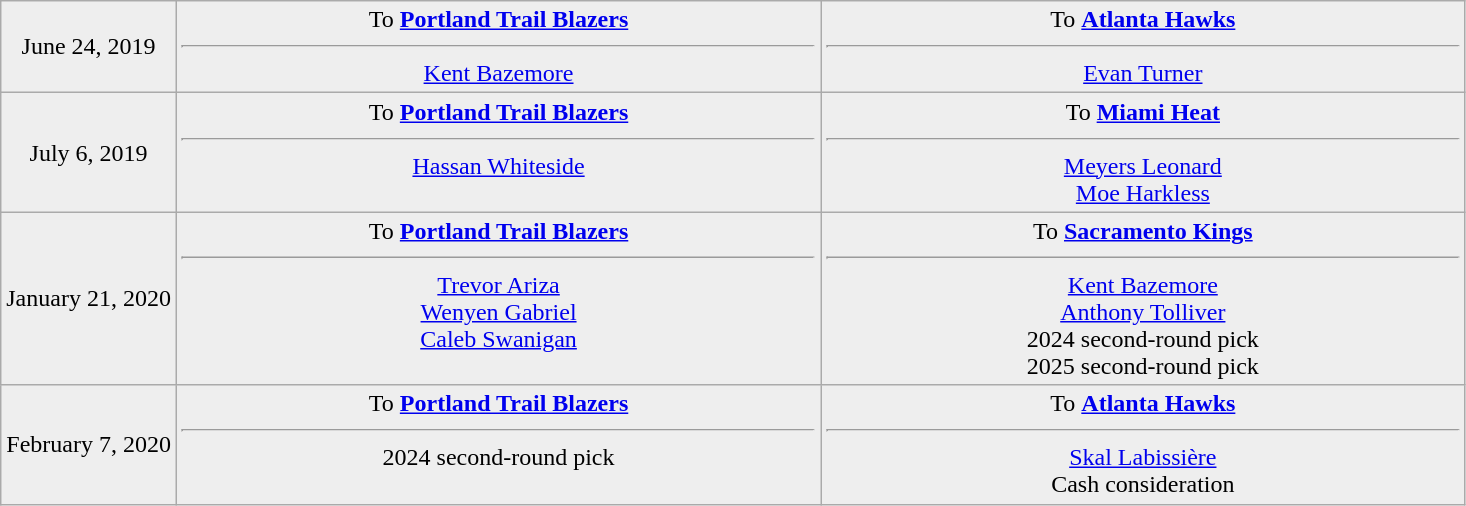<table class="wikitable sortable sortable" style="text-align: center">
<tr style="background:#eee;">
<td style="width:12%">June 24, 2019</td>
<td style="width:44%; vertical-align:top;">To <strong><a href='#'>Portland Trail Blazers</a></strong><hr><a href='#'>Kent Bazemore</a></td>
<td style="width:44%; vertical-align:top;">To <strong><a href='#'>Atlanta Hawks</a></strong><hr><a href='#'>Evan Turner</a></td>
</tr>
<tr style="background:#eee;">
<td style="width:12%">July 6, 2019</td>
<td style="width:44%; vertical-align:top;">To <strong><a href='#'>Portland Trail Blazers</a></strong><hr><a href='#'>Hassan Whiteside</a></td>
<td style="width:44%; vertical-align:top;">To <strong><a href='#'>Miami Heat</a></strong><hr><a href='#'>Meyers Leonard</a><br><a href='#'>Moe Harkless</a></td>
</tr>
<tr style="background:#eee;">
<td style="width:12%">January 21, 2020</td>
<td style="width:44%; vertical-align:top;">To <strong><a href='#'>Portland Trail Blazers</a></strong><hr><a href='#'>Trevor Ariza</a><br><a href='#'>Wenyen Gabriel</a><br><a href='#'>Caleb Swanigan</a></td>
<td style="width:44%; vertical-align:top;">To <strong><a href='#'>Sacramento Kings</a></strong><hr><a href='#'>Kent Bazemore</a><br><a href='#'>Anthony Tolliver</a><br>2024 second-round pick<br>2025 second-round pick</td>
</tr>
<tr style="background:#eee;">
<td style="width:12%">February 7, 2020</td>
<td style="width:44%; vertical-align:top;">To <strong><a href='#'>Portland Trail Blazers</a></strong><hr>2024 second-round pick</td>
<td style="width:44%; vertical-align:top;">To <strong><a href='#'>Atlanta Hawks</a></strong><hr><a href='#'>Skal Labissière</a><br>Cash consideration</td>
</tr>
</table>
